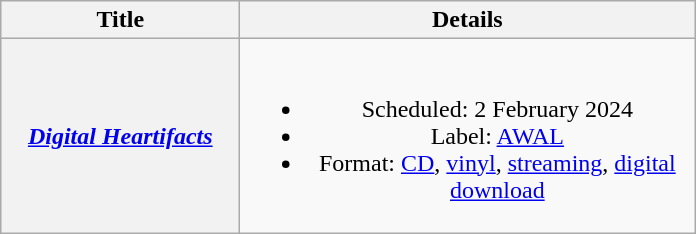<table class="wikitable plainrowheaders" style="text-align:center">
<tr>
<th scope="col" style="width:9.5em;">Title</th>
<th scope="col" style="width:18.5em;">Details</th>
</tr>
<tr>
<th scope="row"><em><a href='#'>Digital Heartifacts</a></em></th>
<td><br><ul><li>Scheduled: 2 February 2024</li><li>Label: <a href='#'>AWAL</a></li><li>Format: <a href='#'>CD</a>, <a href='#'>vinyl</a>, <a href='#'>streaming</a>, <a href='#'>digital download</a></li></ul></td>
</tr>
</table>
